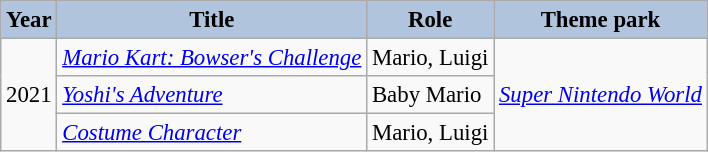<table class="wikitable sortable plainrowheaders" style="width=95%; font-size: 95%;">
<tr>
<th style="background:#b0c4de;">Year</th>
<th style="background:#b0c4de;">Title</th>
<th style="background:#b0c4de;">Role</th>
<th style="background:#b0c4de;">Theme park</th>
</tr>
<tr>
<td rowspan=3>2021</td>
<td><em><a href='#'>Mario Kart: Bowser's Challenge</a></em></td>
<td>Mario, Luigi</td>
<td rowspan=3><em><a href='#'>Super Nintendo World</a></em></td>
</tr>
<tr>
<td><em><a href='#'>Yoshi's Adventure</a></em></td>
<td>Baby Mario</td>
</tr>
<tr>
<td><em><a href='#'>Costume Character</a></em></td>
<td>Mario, Luigi</td>
</tr>
</table>
